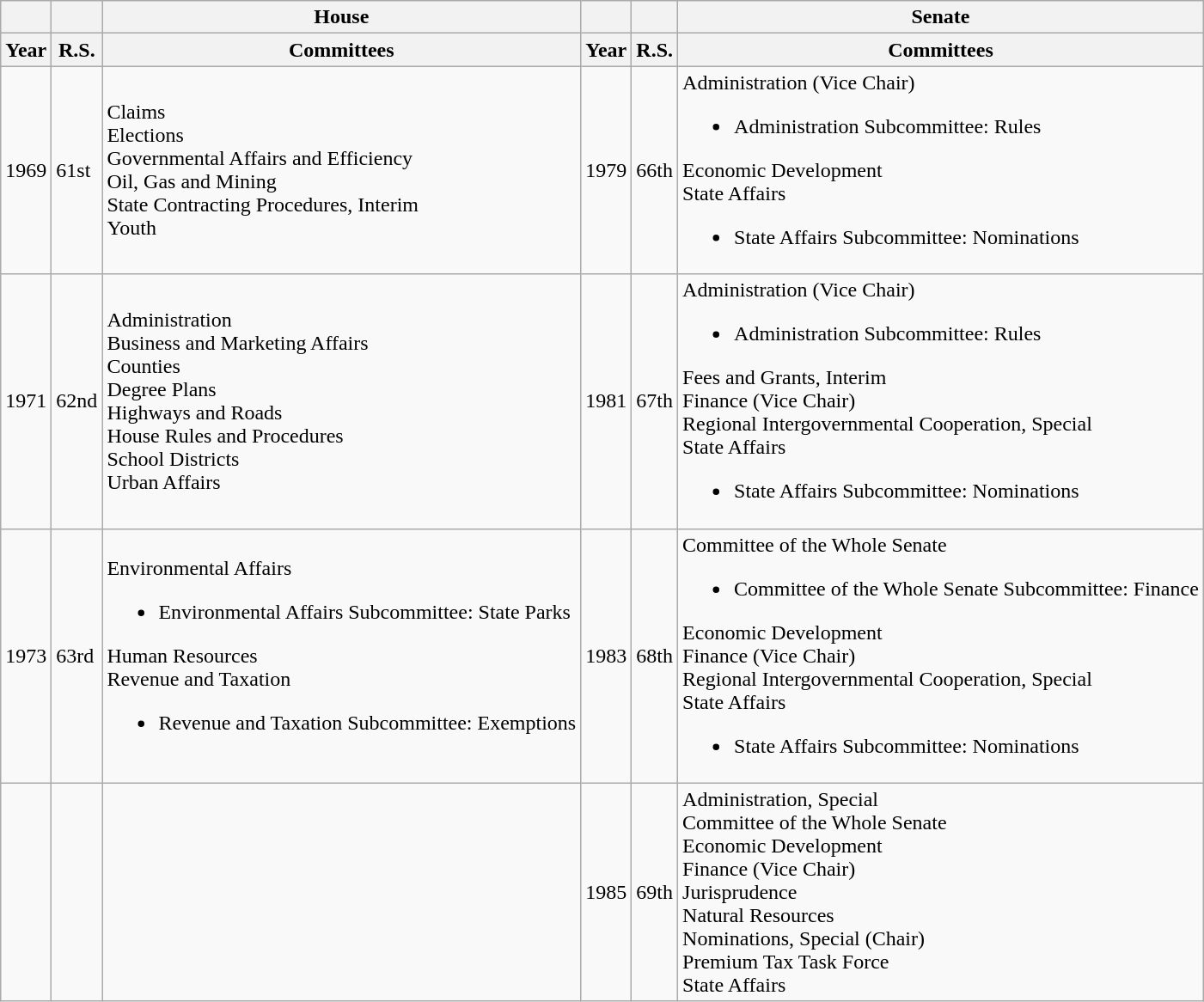<table class="wikitable">
<tr>
<th></th>
<th></th>
<th>House</th>
<th></th>
<th></th>
<th>Senate</th>
</tr>
<tr>
<th>Year</th>
<th>R.S.</th>
<th>Committees</th>
<th>Year</th>
<th>R.S.</th>
<th>Committees</th>
</tr>
<tr>
<td>1969</td>
<td>61st</td>
<td>Claims<br>Elections<br>Governmental Affairs and Efficiency<br>Oil, Gas and Mining<br>State Contracting Procedures, Interim<br>Youth</td>
<td>1979</td>
<td>66th</td>
<td>Administration (Vice Chair)<br><ul><li>Administration Subcommittee: Rules</li></ul>Economic Development<br>State Affairs<ul><li>State Affairs Subcommittee: Nominations</li></ul></td>
</tr>
<tr>
<td>1971</td>
<td>62nd</td>
<td>Administration<br>Business and Marketing Affairs<br>Counties<br>Degree Plans<br>Highways and Roads<br>House Rules and Procedures<br>School Districts<br>Urban Affairs</td>
<td>1981</td>
<td>67th</td>
<td>Administration (Vice Chair)<br><ul><li>Administration Subcommittee: Rules</li></ul>Fees and Grants, Interim<br>Finance (Vice Chair)<br>Regional Intergovernmental Cooperation, Special<br>State Affairs<ul><li>State Affairs Subcommittee: Nominations</li></ul></td>
</tr>
<tr>
<td>1973</td>
<td>63rd</td>
<td>Environmental Affairs<br><ul><li>Environmental Affairs Subcommittee: State Parks</li></ul>Human Resources<br>Revenue and Taxation<ul><li>Revenue and Taxation Subcommittee: Exemptions</li></ul></td>
<td>1983</td>
<td>68th</td>
<td>Committee of the Whole Senate<br><ul><li>Committee of the Whole Senate Subcommittee: Finance</li></ul>Economic Development<br>Finance (Vice Chair)<br>Regional Intergovernmental Cooperation, Special<br>State Affairs<ul><li>State Affairs Subcommittee: Nominations</li></ul></td>
</tr>
<tr>
<td></td>
<td></td>
<td></td>
<td>1985</td>
<td>69th</td>
<td>Administration, Special<br>Committee of the Whole Senate<br>Economic Development<br>Finance (Vice Chair)<br>Jurisprudence<br>Natural Resources<br>Nominations, Special (Chair)<br>Premium Tax Task Force<br>State Affairs</td>
</tr>
</table>
